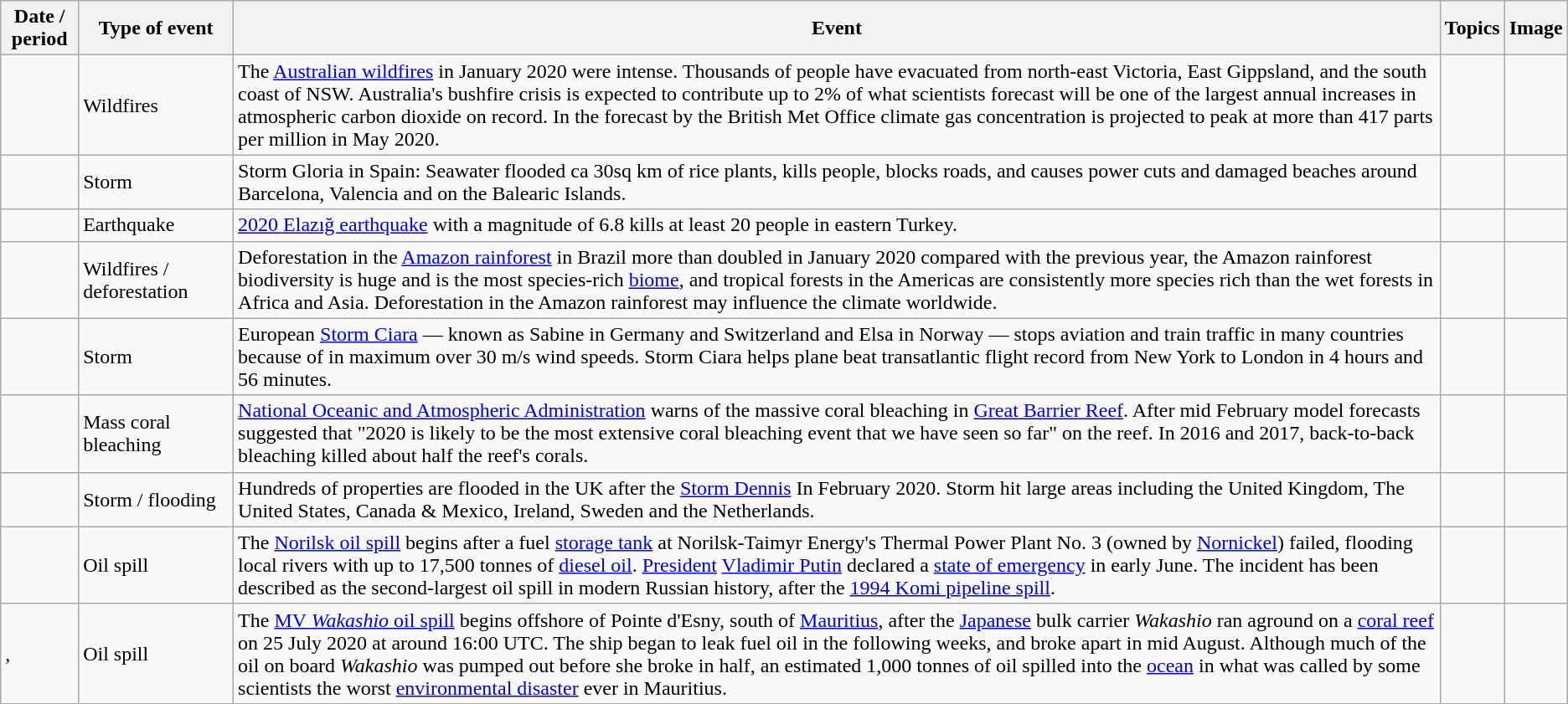<table class="sortable wikitable">
<tr>
<th scope="col" width="20" style="width:5%;">Date / period</th>
<th scope="col" width="30" style="width:10%;">Type of event</th>
<th scope="col" width="30" style="width:80%;">Event</th>
<th scope="col" width="3" style="width:2%;">Topics</th>
<th scope="col" width="3" style="width:3%;">Image</th>
</tr>
<tr>
<td></td>
<td>Wildfires</td>
<td>The <a href='#'>Australian wildfires</a> in January 2020 were intense. Thousands of people have evacuated from north-east Victoria, East Gippsland, and the south coast of NSW. Australia's bushfire crisis is expected to contribute up to 2% of what scientists forecast will be one of the largest annual increases in atmospheric carbon dioxide on record. In the forecast by the British Met Office climate gas concentration is projected to peak at more than 417 parts per million in May 2020.</td>
<td></td>
<td></td>
</tr>
<tr>
<td></td>
<td>Storm</td>
<td>Storm Gloria in Spain: Seawater flooded ca 30sq km of rice plants, kills people, blocks roads, and causes power cuts and damaged beaches around Barcelona, Valencia and on the Balearic Islands.</td>
<td></td>
<td></td>
</tr>
<tr>
<td></td>
<td>Earthquake</td>
<td><a href='#'>2020 Elazığ earthquake</a> with a magnitude of 6.8 kills at least 20 people in eastern Turkey.</td>
<td></td>
<td></td>
</tr>
<tr>
<td></td>
<td>Wildfires / deforestation</td>
<td>Deforestation in the <a href='#'>Amazon rainforest</a> in Brazil more than doubled in January 2020 compared with the previous year, the Amazon rainforest biodiversity is huge and is the most species-rich <a href='#'>biome</a>, and tropical forests in the Americas are consistently more species rich than the wet forests in Africa and Asia. Deforestation in the Amazon rainforest may influence the climate worldwide.</td>
<td></td>
<td></td>
</tr>
<tr>
<td></td>
<td>Storm</td>
<td>European <a href='#'>Storm Ciara</a> — known as Sabine in Germany and Switzerland and Elsa in Norway — stops aviation and train traffic in many countries because of in maximum over 30 m/s wind speeds. Storm Ciara helps plane beat transatlantic flight record from New York to London in 4 hours and 56 minutes.</td>
<td></td>
<td></td>
</tr>
<tr>
<td></td>
<td>Mass coral bleaching</td>
<td><a href='#'>National Oceanic and Atmospheric Administration</a> warns of the massive coral bleaching in <a href='#'>Great Barrier Reef</a>. After mid February model forecasts suggested that "2020 is likely to be the most extensive coral bleaching event that we have seen so far" on the reef. In 2016 and 2017, back-to-back bleaching killed about half the reef's corals.</td>
<td></td>
<td></td>
</tr>
<tr>
<td></td>
<td>Storm / flooding</td>
<td>Hundreds of properties are flooded in the UK after the <a href='#'>Storm Dennis</a> In February 2020. Storm hit large areas including the United Kingdom, The United States, Canada & Mexico, Ireland, Sweden and the Netherlands.</td>
<td></td>
<td></td>
</tr>
<tr>
<td></td>
<td>Oil spill</td>
<td>The <a href='#'>Norilsk oil spill</a> begins after a fuel <a href='#'>storage tank</a> at Norilsk-Taimyr Energy's Thermal Power Plant No. 3 (owned by <a href='#'>Nornickel</a>) failed, flooding local rivers with up to 17,500 tonnes of <a href='#'>diesel oil</a>. <a href='#'>President</a> <a href='#'>Vladimir Putin</a> declared a <a href='#'>state of emergency</a> in early June. The incident has been described as the second-largest oil spill in modern Russian history, after the <a href='#'>1994 Komi pipeline spill</a>.</td>
<td></td>
<td></td>
</tr>
<tr>
<td>, </td>
<td>Oil spill</td>
<td>The <a href='#'>MV <em>Wakashio</em> oil spill</a> begins offshore of Pointe d'Esny, south of <a href='#'>Mauritius</a>, after the <a href='#'>Japanese</a> bulk carrier <em>Wakashio</em> ran aground on a <a href='#'>coral reef</a> on 25 July 2020 at around 16:00 UTC. The ship began to leak fuel oil in the following weeks, and broke apart in mid August. Although much of the oil on board <em>Wakashio</em> was pumped out before she broke in half, an estimated 1,000 tonnes of oil spilled into the <a href='#'>ocean</a> in what was called by some scientists the worst <a href='#'>environmental disaster</a> ever in Mauritius.</td>
<td></td>
<td></td>
</tr>
</table>
